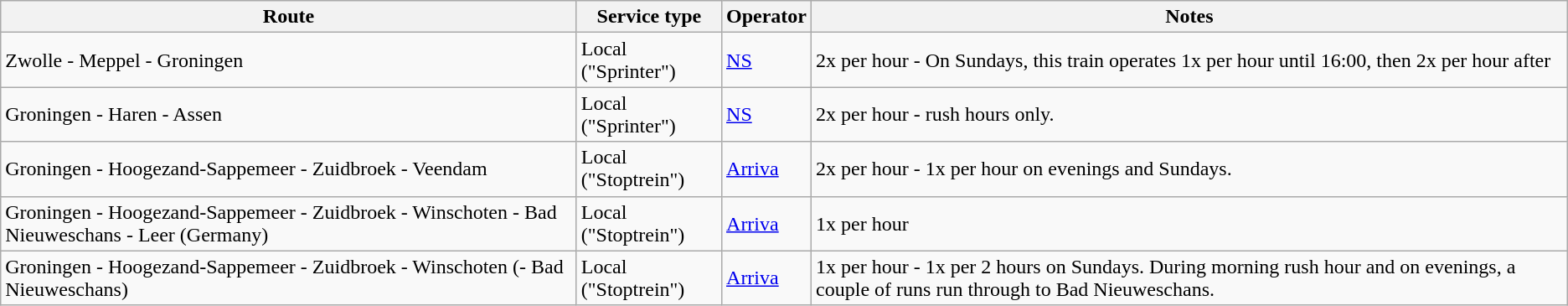<table class="wikitable">
<tr>
<th>Route</th>
<th>Service type</th>
<th>Operator</th>
<th>Notes</th>
</tr>
<tr>
<td>Zwolle - Meppel - Groningen</td>
<td>Local ("Sprinter")</td>
<td><a href='#'>NS</a></td>
<td>2x per hour - On Sundays, this train operates 1x per hour until 16:00, then 2x per hour after</td>
</tr>
<tr>
<td>Groningen - Haren - Assen</td>
<td>Local ("Sprinter")</td>
<td><a href='#'>NS</a></td>
<td>2x per hour - rush hours only.</td>
</tr>
<tr>
<td>Groningen - Hoogezand-Sappemeer - Zuidbroek - Veendam</td>
<td>Local ("Stoptrein")</td>
<td><a href='#'>Arriva</a></td>
<td>2x per hour - 1x per hour on evenings and Sundays.</td>
</tr>
<tr>
<td>Groningen - Hoogezand-Sappemeer - Zuidbroek - Winschoten - Bad Nieuweschans - Leer (Germany)</td>
<td>Local ("Stoptrein")</td>
<td><a href='#'>Arriva</a></td>
<td>1x per hour</td>
</tr>
<tr>
<td>Groningen - Hoogezand-Sappemeer - Zuidbroek - Winschoten (- Bad Nieuweschans)</td>
<td>Local ("Stoptrein")</td>
<td><a href='#'>Arriva</a></td>
<td>1x per hour - 1x per 2 hours on Sundays. During morning rush hour and on evenings, a couple of runs run through to Bad Nieuweschans.</td>
</tr>
</table>
